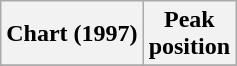<table class="wikitable sortable plainrowheaders" style="text-align:center">
<tr>
<th scope="col">Chart (1997)</th>
<th scope="col">Peak<br>position</th>
</tr>
<tr>
</tr>
</table>
